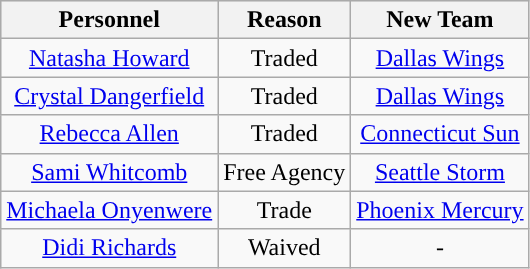<table class="wikitable" style="text-align: center">
<tr align="center"  bgcolor="#dddddd">
<th><strong>Personnel</strong></th>
<th><strong>Reason</strong></th>
<th><strong>New Team</strong></th>
</tr>
<tr>
<td><a href='#'>Natasha Howard</a></td>
<td>Traded</td>
<td><a href='#'>Dallas Wings</a></td>
</tr>
<tr>
<td><a href='#'>Crystal Dangerfield</a></td>
<td>Traded</td>
<td><a href='#'>Dallas Wings</a></td>
</tr>
<tr>
<td><a href='#'>Rebecca Allen</a></td>
<td>Traded</td>
<td><a href='#'>Connecticut Sun</a></td>
</tr>
<tr>
<td><a href='#'>Sami Whitcomb</a></td>
<td>Free Agency</td>
<td><a href='#'>Seattle Storm</a></td>
</tr>
<tr>
<td><a href='#'>Michaela Onyenwere</a></td>
<td>Trade</td>
<td><a href='#'>Phoenix Mercury</a></td>
</tr>
<tr>
<td><a href='#'>Didi Richards</a></td>
<td>Waived</td>
<td>-</td>
</tr>
</table>
